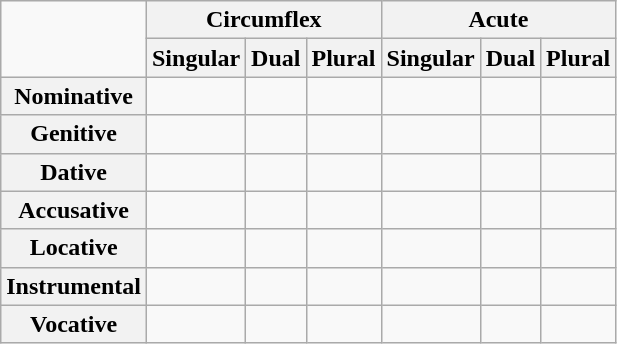<table class="wikitable">
<tr>
<td rowspan="2"></td>
<th colspan="3">Circumflex</th>
<th colspan="3">Acute</th>
</tr>
<tr>
<th>Singular</th>
<th>Dual</th>
<th>Plural</th>
<th>Singular</th>
<th>Dual</th>
<th>Plural</th>
</tr>
<tr>
<th>Nominative</th>
<td></td>
<td></td>
<td></td>
<td></td>
<td></td>
<td></td>
</tr>
<tr>
<th>Genitive</th>
<td></td>
<td></td>
<td></td>
<td></td>
<td></td>
<td></td>
</tr>
<tr>
<th>Dative</th>
<td></td>
<td></td>
<td></td>
<td></td>
<td></td>
<td></td>
</tr>
<tr>
<th>Accusative</th>
<td></td>
<td></td>
<td></td>
<td></td>
<td></td>
<td></td>
</tr>
<tr>
<th>Locative</th>
<td></td>
<td></td>
<td></td>
<td></td>
<td></td>
<td></td>
</tr>
<tr>
<th>Instrumental</th>
<td></td>
<td></td>
<td></td>
<td></td>
<td></td>
<td></td>
</tr>
<tr>
<th>Vocative</th>
<td></td>
<td></td>
<td></td>
<td></td>
<td></td>
<td></td>
</tr>
</table>
